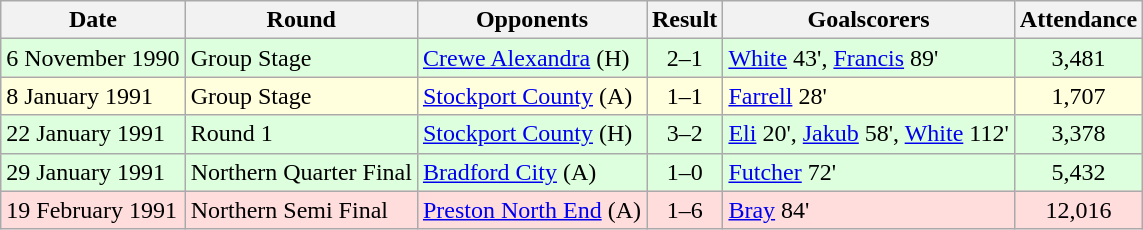<table class="wikitable">
<tr>
<th>Date</th>
<th>Round</th>
<th>Opponents</th>
<th>Result</th>
<th>Goalscorers</th>
<th>Attendance</th>
</tr>
<tr bgcolor="#ddffdd">
<td>6 November 1990</td>
<td>Group Stage</td>
<td><a href='#'>Crewe Alexandra</a> (H)</td>
<td align="center">2–1</td>
<td><a href='#'>White</a> 43', <a href='#'>Francis</a> 89'</td>
<td align="center">3,481</td>
</tr>
<tr bgcolor="#ffffdd">
<td>8 January 1991</td>
<td>Group Stage</td>
<td><a href='#'>Stockport County</a> (A)</td>
<td align="center">1–1</td>
<td><a href='#'>Farrell</a> 28'</td>
<td align="center">1,707</td>
</tr>
<tr bgcolor="#ddffdd">
<td>22 January 1991</td>
<td>Round 1</td>
<td><a href='#'>Stockport County</a> (H)</td>
<td align="center">3–2 </td>
<td><a href='#'>Eli</a> 20', <a href='#'>Jakub</a> 58', <a href='#'>White</a> 112'</td>
<td align="center">3,378</td>
</tr>
<tr bgcolor="#ddffdd">
<td>29 January 1991</td>
<td>Northern Quarter Final</td>
<td><a href='#'>Bradford City</a> (A)</td>
<td align="center">1–0</td>
<td><a href='#'>Futcher</a> 72'</td>
<td align="center">5,432</td>
</tr>
<tr bgcolor="#ffdddd">
<td>19 February 1991</td>
<td>Northern Semi Final</td>
<td><a href='#'>Preston North End</a> (A)</td>
<td align="center">1–6</td>
<td><a href='#'>Bray</a> 84'</td>
<td align="center">12,016</td>
</tr>
</table>
